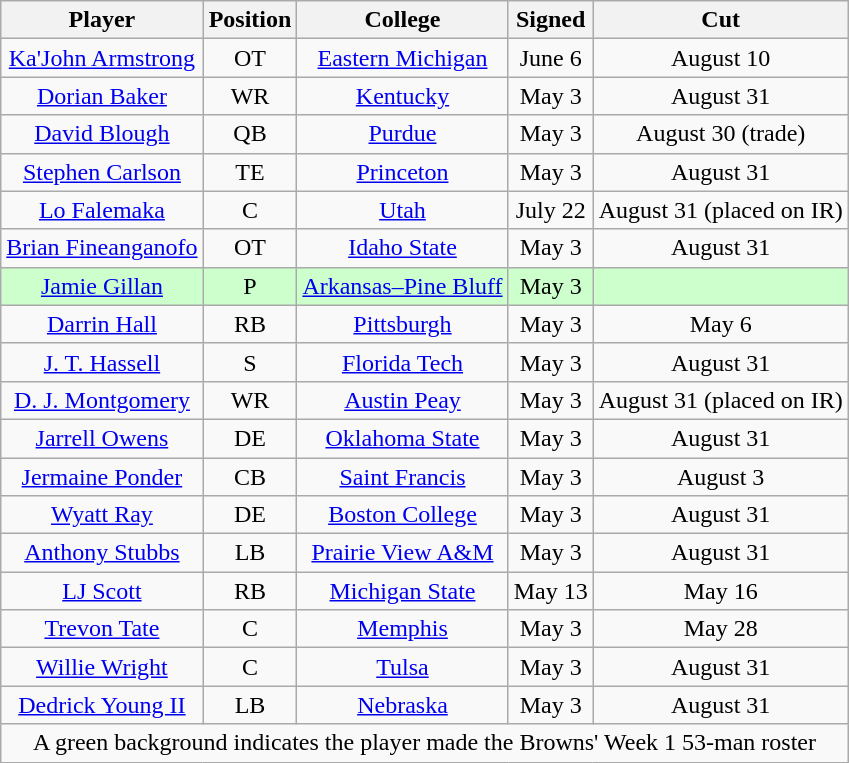<table class="wikitable" style="text-align:center">
<tr>
<th>Player</th>
<th>Position</th>
<th>College</th>
<th>Signed</th>
<th>Cut</th>
</tr>
<tr>
<td><a href='#'>Ka'John Armstrong</a></td>
<td>OT</td>
<td><a href='#'>Eastern Michigan</a></td>
<td>June 6</td>
<td>August 10</td>
</tr>
<tr>
<td><a href='#'>Dorian Baker</a></td>
<td>WR</td>
<td><a href='#'>Kentucky</a></td>
<td>May 3</td>
<td>August 31</td>
</tr>
<tr>
<td><a href='#'>David Blough</a></td>
<td>QB</td>
<td><a href='#'>Purdue</a></td>
<td>May 3</td>
<td>August 30 (trade)</td>
</tr>
<tr>
<td><a href='#'>Stephen Carlson</a></td>
<td>TE</td>
<td><a href='#'>Princeton</a></td>
<td>May 3</td>
<td>August 31</td>
</tr>
<tr>
<td><a href='#'>Lo Falemaka</a></td>
<td>C</td>
<td><a href='#'>Utah</a></td>
<td>July 22</td>
<td>August 31 (placed on IR)</td>
</tr>
<tr>
<td><a href='#'>Brian Fineanganofo</a></td>
<td>OT</td>
<td><a href='#'>Idaho State</a></td>
<td>May 3</td>
<td>August 31</td>
</tr>
<tr bgcolor="#ccffcc">
<td><a href='#'>Jamie Gillan</a></td>
<td>P</td>
<td><a href='#'>Arkansas–Pine Bluff</a></td>
<td>May 3</td>
<td></td>
</tr>
<tr>
<td><a href='#'>Darrin Hall</a></td>
<td>RB</td>
<td><a href='#'>Pittsburgh</a></td>
<td>May 3</td>
<td>May 6</td>
</tr>
<tr>
<td><a href='#'>J. T. Hassell</a></td>
<td>S</td>
<td><a href='#'>Florida Tech</a></td>
<td>May 3</td>
<td>August 31</td>
</tr>
<tr>
<td><a href='#'>D. J. Montgomery</a></td>
<td>WR</td>
<td><a href='#'>Austin Peay</a></td>
<td>May 3</td>
<td>August 31 (placed on IR)</td>
</tr>
<tr>
<td><a href='#'>Jarrell Owens</a></td>
<td>DE</td>
<td><a href='#'>Oklahoma State</a></td>
<td>May 3</td>
<td>August 31</td>
</tr>
<tr>
<td><a href='#'>Jermaine Ponder</a></td>
<td>CB</td>
<td><a href='#'>Saint Francis</a></td>
<td>May 3</td>
<td>August 3</td>
</tr>
<tr>
<td><a href='#'>Wyatt Ray</a></td>
<td>DE</td>
<td><a href='#'>Boston College</a></td>
<td>May 3</td>
<td>August 31</td>
</tr>
<tr>
<td><a href='#'>Anthony Stubbs</a></td>
<td>LB</td>
<td><a href='#'>Prairie View A&M</a></td>
<td>May 3</td>
<td>August 31</td>
</tr>
<tr>
<td><a href='#'>LJ Scott</a></td>
<td>RB</td>
<td><a href='#'>Michigan State</a></td>
<td>May 13</td>
<td>May 16</td>
</tr>
<tr>
<td><a href='#'>Trevon Tate</a></td>
<td>C</td>
<td><a href='#'>Memphis</a></td>
<td>May 3</td>
<td>May 28</td>
</tr>
<tr>
<td><a href='#'>Willie Wright</a></td>
<td>C</td>
<td><a href='#'>Tulsa</a></td>
<td>May 3</td>
<td>August 31</td>
</tr>
<tr>
<td><a href='#'>Dedrick Young II</a></td>
<td>LB</td>
<td><a href='#'>Nebraska</a></td>
<td>May 3</td>
<td>August 31</td>
</tr>
<tr>
<td colspan="5">A green background indicates the player made the Browns' Week 1 53-man roster</td>
</tr>
</table>
